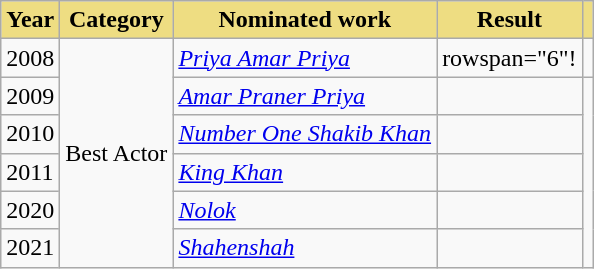<table class="wikitable" style="width=80%;">
<tr>
<th style="background:#EEDD82;">Year</th>
<th style="background:#EEDD82;">Category</th>
<th style="background:#EEDD82;">Nominated work</th>
<th style="background:#EEDD82;">Result</th>
<th style="background:#EEDD82;"></th>
</tr>
<tr>
<td>2008</td>
<td rowspan="6">Best Actor</td>
<td><em><a href='#'>Priya Amar Priya</a></em></td>
<td>rowspan="6"! </td>
<td></td>
</tr>
<tr>
<td>2009</td>
<td><em><a href='#'>Amar Praner Priya</a></em></td>
<td></td>
</tr>
<tr>
<td>2010</td>
<td><em><a href='#'>Number One Shakib Khan</a></em></td>
<td></td>
</tr>
<tr>
<td>2011</td>
<td><em><a href='#'>King Khan</a></em></td>
<td></td>
</tr>
<tr>
<td>2020</td>
<td><em><a href='#'>Nolok</a></em></td>
<td></td>
</tr>
<tr>
<td>2021</td>
<td><em><a href='#'>Shahenshah</a></em></td>
<td></td>
</tr>
</table>
